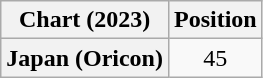<table class="wikitable plainrowheaders" style="text-align:center;">
<tr>
<th scope="col">Chart (2023)</th>
<th scope="col">Position</th>
</tr>
<tr>
<th scope="row">Japan (Oricon)</th>
<td>45</td>
</tr>
</table>
